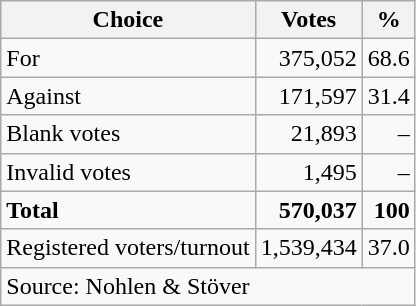<table class=wikitable style=text-align:right>
<tr>
<th>Choice</th>
<th>Votes</th>
<th>%</th>
</tr>
<tr>
<td align=left>For</td>
<td>375,052</td>
<td>68.6</td>
</tr>
<tr>
<td align=left>Against</td>
<td>171,597</td>
<td>31.4</td>
</tr>
<tr>
<td align=left>Blank votes</td>
<td>21,893</td>
<td>–</td>
</tr>
<tr>
<td align=left>Invalid votes</td>
<td>1,495</td>
<td>–</td>
</tr>
<tr>
<td align=left><strong>Total</strong></td>
<td><strong>570,037</strong></td>
<td><strong>100</strong></td>
</tr>
<tr>
<td align=left>Registered voters/turnout</td>
<td>1,539,434</td>
<td>37.0</td>
</tr>
<tr>
<td align=left colspan=3>Source: Nohlen & Stöver</td>
</tr>
</table>
